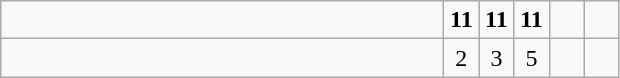<table class="wikitable">
<tr>
<td style="width:18em"><strong></strong></td>
<td align=center style="width:1em"><strong>11</strong></td>
<td align=center style="width:1em"><strong>11</strong></td>
<td align=center style="width:1em"><strong>11</strong></td>
<td align=center style="width:1em"></td>
<td align=center style="width:1em"></td>
</tr>
<tr>
<td style="width:18em"></td>
<td align=center style="width:1em">2</td>
<td align=center style="width:1em">3</td>
<td align=center style="width:1em">5</td>
<td align=center style="width:1em"></td>
<td align=center style="width:1em"></td>
</tr>
</table>
